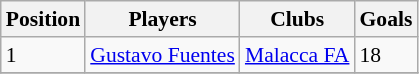<table class="wikitable" style="font-size:90%;">
<tr>
<th>Position</th>
<th>Players</th>
<th>Clubs</th>
<th>Goals</th>
</tr>
<tr>
<td>1</td>
<td align="left"> <a href='#'>Gustavo Fuentes</a></td>
<td> <a href='#'>Malacca FA</a></td>
<td>18</td>
</tr>
<tr>
</tr>
</table>
